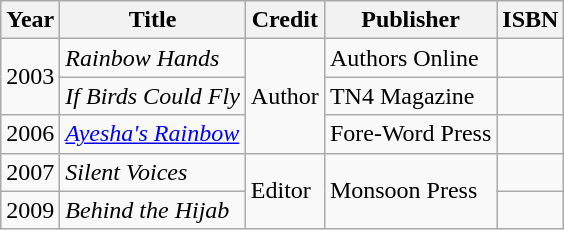<table class="wikitable sortable">
<tr>
<th>Year</th>
<th>Title</th>
<th>Credit</th>
<th>Publisher</th>
<th>ISBN</th>
</tr>
<tr>
<td rowspan="2">2003</td>
<td><em>Rainbow Hands</em></td>
<td rowspan="3">Author</td>
<td>Authors Online</td>
<td></td>
</tr>
<tr>
<td><em>If Birds Could Fly</em></td>
<td>TN4 Magazine</td>
<td></td>
</tr>
<tr>
<td rowspan="1">2006</td>
<td><em><a href='#'>Ayesha's Rainbow</a></em></td>
<td>Fore-Word Press</td>
<td></td>
</tr>
<tr>
<td rowspan="1">2007</td>
<td><em>Silent Voices</em></td>
<td rowspan="2">Editor</td>
<td rowspan="2">Monsoon Press</td>
<td></td>
</tr>
<tr>
<td rowspan="1">2009</td>
<td><em>Behind the Hijab</em></td>
<td></td>
</tr>
</table>
